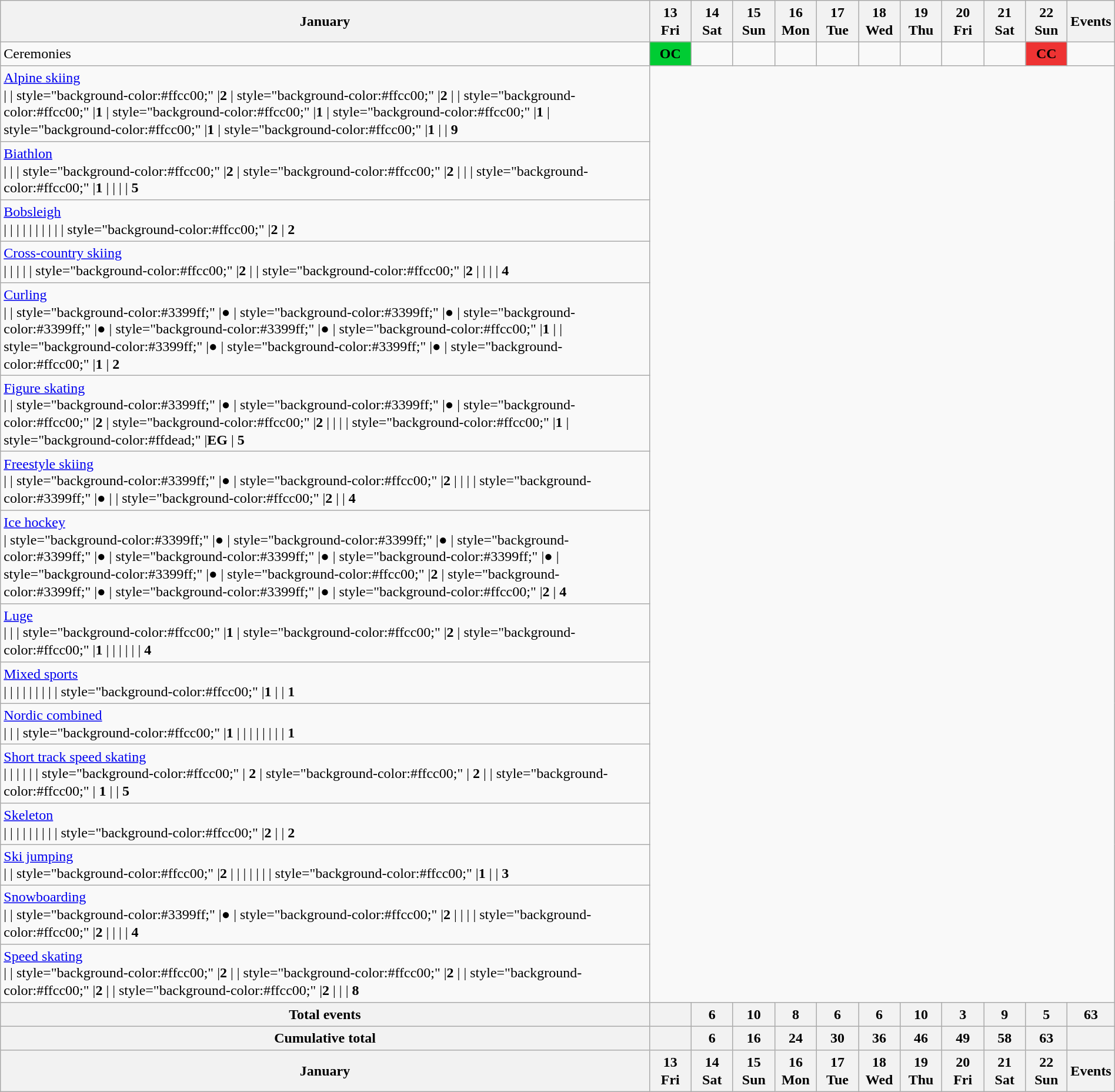<table class="wikitable" style="margin:0.5em auto; line-height:1.23em;">
<tr>
<th>January</th>
<th style="width:2.5em">13<br>Fri</th>
<th style="width:2.5em">14<br>Sat</th>
<th style="width:2.5em">15<br>Sun</th>
<th style="width:2.5em">16<br>Mon</th>
<th style="width:2.5em">17<br>Tue</th>
<th style="width:2.5em">18<br>Wed</th>
<th style="width:2.5em">19<br>Thu</th>
<th style="width:2.5em">20<br>Fri</th>
<th style="width:2.5em">21<br>Sat</th>
<th style="width:2.5em">22<br>Sun</th>
<th>Events</th>
</tr>
<tr>
<td> Ceremonies</td>
<td style="background:#0c3; text-align:center;"><strong>OC</strong></td>
<td></td>
<td></td>
<td></td>
<td></td>
<td></td>
<td></td>
<td></td>
<td></td>
<td style="background:#e33; text-align:center;"><strong>CC</strong></td>
<td></td>
</tr>
<tr style="text-align:center;">
<td style="text-align:left;"> <a href='#'>Alpine skiing</a><br>| 
| style="background-color:#ffcc00;" |<strong>2</strong>
| style="background-color:#ffcc00;" |<strong>2</strong>
| 
| style="background-color:#ffcc00;" |<strong>1</strong>
| style="background-color:#ffcc00;" |<strong>1</strong>
| style="background-color:#ffcc00;" |<strong>1</strong>
| style="background-color:#ffcc00;" |<strong>1</strong>
| style="background-color:#ffcc00;" |<strong>1</strong>
| 
| <strong>9</strong></td>
</tr>
<tr style="text-align:center;">
<td style="text-align:left;"> <a href='#'>Biathlon</a><br>| 
| 
| style="background-color:#ffcc00;" |<strong>2</strong>
| style="background-color:#ffcc00;" |<strong>2</strong>
| 
| 
| style="background-color:#ffcc00;" |<strong>1</strong>
| 
| 
| 
| <strong>5</strong></td>
</tr>
<tr style="text-align:center;">
<td style="text-align:left;"> <a href='#'>Bobsleigh</a><br>| 
| 
| 
|
| 
| 
| 
| 
|  
| style="background-color:#ffcc00;" |<strong>2</strong>
| <strong>2</strong></td>
</tr>
<tr style="text-align:center;">
<td style="text-align:left;"> <a href='#'>Cross-country skiing</a><br>| 
| 
|
| 
| style="background-color:#ffcc00;" |<strong>2</strong>
| 
| style="background-color:#ffcc00;" |<strong>2</strong>
| 
|
| 
| <strong>4</strong></td>
</tr>
<tr style="text-align:center;">
<td style="text-align:left;"> <a href='#'>Curling</a><br>| 
| style="background-color:#3399ff;" |●
| style="background-color:#3399ff;" |●
| style="background-color:#3399ff;" |●
| style="background-color:#3399ff;" |●
| style="background-color:#ffcc00;" |<strong>1</strong>
| 
| style="background-color:#3399ff;" |●
| style="background-color:#3399ff;" |●
| style="background-color:#ffcc00;" |<strong>1</strong>
| <strong>2</strong></td>
</tr>
<tr style="text-align:center;">
<td style="text-align:left;"> <a href='#'>Figure skating</a><br>| 
| style="background-color:#3399ff;" |●
| style="background-color:#3399ff;" |●
| style="background-color:#ffcc00;" |<strong>2</strong>
| style="background-color:#ffcc00;" |<strong>2</strong>
| 
| 
| 
| style="background-color:#ffcc00;" |<strong>1</strong> 
| style="background-color:#ffdead;" |<strong>EG</strong>
| <strong>5</strong></td>
</tr>
<tr style="text-align:center;">
<td style="text-align:left;"> <a href='#'>Freestyle skiing</a><br>| 
| style="background-color:#3399ff;" |●
| style="background-color:#ffcc00;" |<strong>2</strong>
| 
| 
| 
| style="background-color:#3399ff;" |● 
| 
| style="background-color:#ffcc00;" |<strong>2</strong>
| 
| <strong>4</strong></td>
</tr>
<tr style="text-align:center;">
<td style="text-align:left;"> <a href='#'>Ice hockey</a><br>| style="background-color:#3399ff;" |● 
| style="background-color:#3399ff;" |● 
| style="background-color:#3399ff;" |● 
| style="background-color:#3399ff;" |● 
| style="background-color:#3399ff;" |● 
| style="background-color:#3399ff;" |● 
| style="background-color:#ffcc00;" |<strong>2</strong>
| style="background-color:#3399ff;" |● 
| style="background-color:#3399ff;" |● 
| style="background-color:#ffcc00;" |<strong>2</strong>
| <strong>4</strong></td>
</tr>
<tr style="text-align:center;">
<td style="text-align:left;"> <a href='#'>Luge</a><br>| 
| 
| style="background-color:#ffcc00;" |<strong>1</strong> 
| style="background-color:#ffcc00;" |<strong>2</strong>  
| style="background-color:#ffcc00;" |<strong>1</strong>  
| 
| 
| 
|
| 
| <strong>4</strong></td>
</tr>
<tr style="text-align:center;">
<td style="text-align:left;">  <a href='#'>Mixed sports</a><br>| 
| 
| 
| 
| 
| 
| 
| 
| style="background-color:#ffcc00;" |<strong>1</strong>
| 
| <strong>1</strong></td>
</tr>
<tr style="text-align:center;">
<td style="text-align:left;"> <a href='#'>Nordic combined</a><br>| 
| 
| style="background-color:#ffcc00;" |<strong>1</strong> 
| 
| 
| 
| 
| 
|  
| 
| <strong>1</strong></td>
</tr>
<tr style="text-align:center;">
<td style="text-align:left;"> <a href='#'>Short track speed skating</a><br>| 
| 
| 
| 
| 
| style="background-color:#ffcc00;" | <strong>2</strong>
| style="background-color:#ffcc00;" | <strong>2</strong>
| 
| style="background-color:#ffcc00;" | <strong>1</strong>
| 
| <strong>5</strong></td>
</tr>
<tr style="text-align:center;">
<td style="text-align:left;"> <a href='#'>Skeleton</a><br>| 
| 
| 
| 
| 
| 
| 
| 
| style="background-color:#ffcc00;" |<strong>2</strong>
| 
| <strong>2</strong></td>
</tr>
<tr style="text-align:center;">
<td style="text-align:left;"> <a href='#'>Ski jumping</a><br>| 
| style="background-color:#ffcc00;" |<strong>2</strong>
| 
| 
| 
| 
| 
| 
| style="background-color:#ffcc00;" |<strong>1</strong> 
| 
| <strong>3</strong></td>
</tr>
<tr style="text-align:center;">
<td style="text-align:left;"> <a href='#'>Snowboarding</a><br>| 
| style="background-color:#3399ff;" |●
| style="background-color:#ffcc00;" |<strong>2</strong>
| 
| 
| 
| style="background-color:#ffcc00;" |<strong>2</strong>
| 
|  
| 
| <strong>4</strong></td>
</tr>
<tr style="text-align:center;">
<td style="text-align:left;"> <a href='#'>Speed skating</a><br>| 
| style="background-color:#ffcc00;" |<strong>2</strong>
| 
| style="background-color:#ffcc00;" |<strong>2</strong>
| 
| style="background-color:#ffcc00;" |<strong>2</strong>
| 
| style="background-color:#ffcc00;" |<strong>2</strong>
|  
| 
| <strong>8</strong></td>
</tr>
<tr>
<th>Total events</th>
<th></th>
<th>6</th>
<th>10</th>
<th>8</th>
<th>6</th>
<th>6</th>
<th>10</th>
<th>3</th>
<th>9</th>
<th>5</th>
<th>63</th>
</tr>
<tr>
<th>Cumulative total</th>
<th></th>
<th>6</th>
<th>16</th>
<th>24</th>
<th>30</th>
<th>36</th>
<th>46</th>
<th>49</th>
<th>58</th>
<th>63</th>
<th></th>
</tr>
<tr>
<th>January</th>
<th>13<br>Fri</th>
<th>14<br>Sat</th>
<th>15<br>Sun</th>
<th>16<br>Mon</th>
<th>17<br>Tue</th>
<th>18<br>Wed</th>
<th>19<br>Thu</th>
<th>20<br>Fri</th>
<th>21<br>Sat</th>
<th>22<br>Sun</th>
<th>Events</th>
</tr>
</table>
